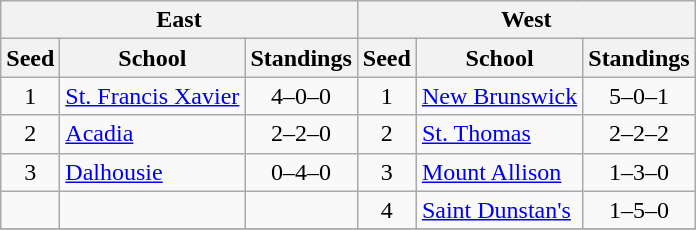<table class="wikitable">
<tr>
<th colspan=3>East</th>
<th colspan=3>West</th>
</tr>
<tr>
<th>Seed</th>
<th>School</th>
<th>Standings</th>
<th>Seed</th>
<th>School</th>
<th>Standings</th>
</tr>
<tr>
<td align=center>1</td>
<td><a href='#'>St. Francis Xavier</a></td>
<td align=center>4–0–0</td>
<td align=center>1</td>
<td><a href='#'>New Brunswick</a></td>
<td align=center>5–0–1</td>
</tr>
<tr>
<td align=center>2</td>
<td><a href='#'>Acadia</a></td>
<td align=center>2–2–0</td>
<td align=center>2</td>
<td><a href='#'>St. Thomas</a></td>
<td align=center>2–2–2</td>
</tr>
<tr>
<td align=center>3</td>
<td><a href='#'>Dalhousie</a></td>
<td align=center>0–4–0</td>
<td align=center>3</td>
<td><a href='#'>Mount Allison</a></td>
<td align=center>1–3–0</td>
</tr>
<tr>
<td></td>
<td></td>
<td></td>
<td align=center>4</td>
<td><a href='#'>Saint Dunstan's</a></td>
<td align=center>1–5–0</td>
</tr>
<tr>
</tr>
</table>
